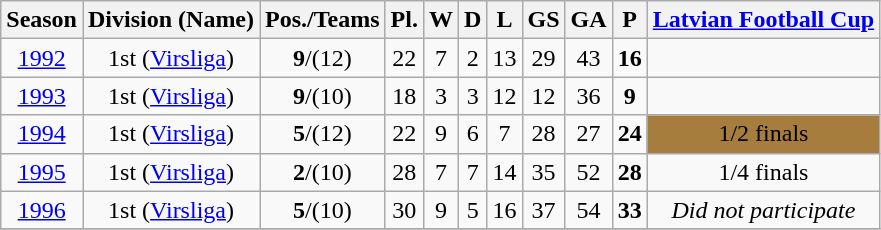<table class="wikitable">
<tr>
<th>Season</th>
<th>Division (Name)</th>
<th>Pos./Teams</th>
<th>Pl.</th>
<th>W</th>
<th>D</th>
<th>L</th>
<th>GS</th>
<th>GA</th>
<th>P</th>
<th><a href='#'>Latvian Football Cup</a></th>
</tr>
<tr>
<td align=center><a href='#'>1992</a></td>
<td align=center>1st (<a href='#'>Virsliga</a>)</td>
<td align=center bgcolor=><strong>9</strong>/(12)</td>
<td align=center>22</td>
<td align=center>7</td>
<td align=center>2</td>
<td align=center>13</td>
<td align=center>29</td>
<td align=center>43</td>
<td align=center><strong>16</strong></td>
<td align=center></td>
</tr>
<tr>
<td align=center><a href='#'>1993</a></td>
<td align=center>1st (<a href='#'>Virsliga</a>)</td>
<td align=center bgcolor=><strong>9</strong>/(10)</td>
<td align=center>18</td>
<td align=center>3</td>
<td align=center>3</td>
<td align=center>12</td>
<td align=center>12</td>
<td align=center>36</td>
<td align=center><strong>9</strong></td>
<td align=center bgcolor=></td>
</tr>
<tr>
<td align=center><a href='#'>1994</a></td>
<td align=center>1st (<a href='#'>Virsliga</a>)</td>
<td align=center bgcolor=><strong>5</strong>/(12)</td>
<td align=center>22</td>
<td align=center>9</td>
<td align=center>6</td>
<td align=center>7</td>
<td align=center>28</td>
<td align=center>27</td>
<td align=center><strong>24</strong></td>
<td align=center bgcolor=#A67D3D>1/2 finals</td>
</tr>
<tr>
<td align=center><a href='#'>1995</a></td>
<td align=center>1st (<a href='#'>Virsliga</a>)</td>
<td align=center bgcolor=><strong>2</strong>/(10)</td>
<td align=center>28</td>
<td align=center>7</td>
<td align=center>7</td>
<td align=center>14</td>
<td align=center>35</td>
<td align=center>52</td>
<td align=center><strong>28</strong></td>
<td align=center bgcolor=>1/4 finals</td>
</tr>
<tr>
<td align=center><a href='#'>1996</a></td>
<td align=center>1st (<a href='#'>Virsliga</a>)</td>
<td align=center><strong>5</strong>/(10)</td>
<td align=center>30</td>
<td align=center>9</td>
<td align=center>5</td>
<td align=center>16</td>
<td align=center>37</td>
<td align=center>54</td>
<td align=center><strong>33</strong></td>
<td align=center bgcolor=><em>Did not participate</em></td>
</tr>
<tr>
</tr>
</table>
